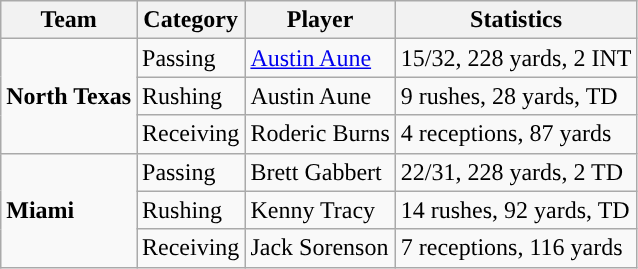<table class="wikitable" style="float: left;">
<tr>
<th>Team</th>
<th>Category</th>
<th>Player</th>
<th>Statistics</th>
</tr>
<tr>
<td rowspan=3><strong>North Texas</strong></td>
<td>Passing</td>
<td><a href='#'>Austin Aune</a></td>
<td>15/32, 228 yards, 2 INT</td>
</tr>
<tr>
<td>Rushing</td>
<td>Austin Aune</td>
<td>9 rushes, 28 yards, TD</td>
</tr>
<tr>
<td>Receiving</td>
<td>Roderic Burns</td>
<td>4 receptions, 87 yards</td>
</tr>
<tr>
<td rowspan=3><strong>Miami</strong></td>
<td>Passing</td>
<td>Brett Gabbert</td>
<td>22/31, 228 yards, 2 TD</td>
</tr>
<tr>
<td>Rushing</td>
<td>Kenny Tracy</td>
<td>14 rushes, 92 yards, TD</td>
</tr>
<tr>
<td>Receiving</td>
<td>Jack Sorenson</td>
<td>7 receptions, 116 yards</td>
</tr>
</table>
